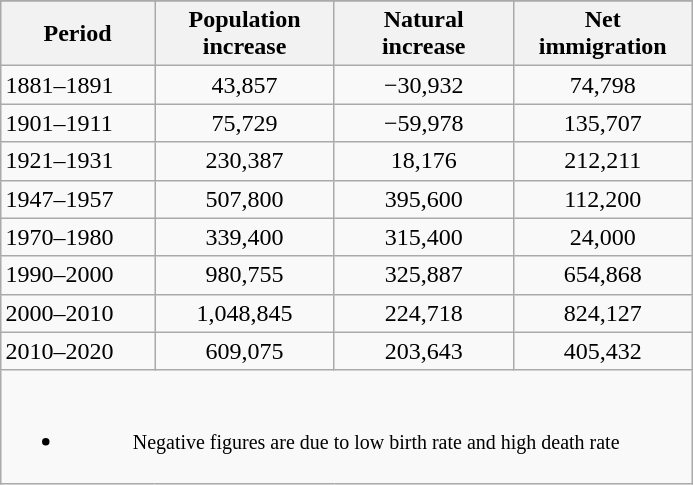<table class="wikitable" style="float:right; text-align:center; margin:1em;">
<tr>
</tr>
<tr>
<th style="width:6em;">Period</th>
<th style="width:7em;">Population increase</th>
<th style="width:7em;">Natural increase</th>
<th style="width:7em;">Net immigration</th>
</tr>
<tr>
<td align=left>1881–1891</td>
<td>43,857</td>
<td>−30,932</td>
<td>74,798</td>
</tr>
<tr>
<td align=left>1901–1911</td>
<td>75,729</td>
<td>−59,978</td>
<td>135,707</td>
</tr>
<tr>
<td align=left>1921–1931</td>
<td>230,387</td>
<td>18,176</td>
<td>212,211</td>
</tr>
<tr>
<td align=left>1947–1957</td>
<td>507,800</td>
<td>395,600</td>
<td>112,200</td>
</tr>
<tr>
<td align=left>1970–1980</td>
<td>339,400</td>
<td>315,400</td>
<td>24,000</td>
</tr>
<tr>
<td align=left>1990–2000</td>
<td>980,755</td>
<td>325,887</td>
<td>654,868</td>
</tr>
<tr>
<td align=left>2000–2010</td>
<td>1,048,845</td>
<td>224,718</td>
<td>824,127</td>
</tr>
<tr>
<td align=left>2010–2020</td>
<td>609,075</td>
<td>203,643</td>
<td>405,432</td>
</tr>
<tr>
<td colspan=4><br><ul><li><small> Negative figures are due to low birth rate and high death rate</small></li></ul></td>
</tr>
</table>
